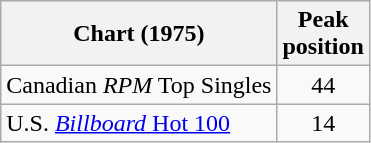<table class="wikitable sortable">
<tr>
<th>Chart (1975)</th>
<th>Peak<br>position</th>
</tr>
<tr>
<td>Canadian <em>RPM</em> Top Singles</td>
<td style="text-align:center;">44</td>
</tr>
<tr>
<td>U.S. <a href='#'><em>Billboard</em> Hot 100</a></td>
<td style="text-align:center;">14</td>
</tr>
</table>
